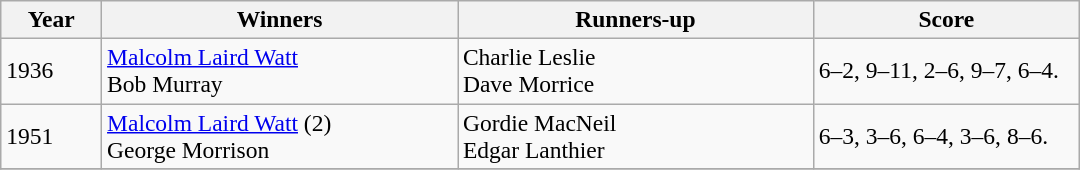<table class="wikitable" style="font-size:98%;">
<tr>
<th style="width:60px;">Year</th>
<th style="width:230px;">Winners</th>
<th style="width:230px;">Runners-up</th>
<th style="width:170px;">Score</th>
</tr>
<tr>
<td>1936</td>
<td> <a href='#'>Malcolm Laird Watt</a><br>  Bob Murray</td>
<td> Charlie Leslie<br> Dave Morrice</td>
<td>6–2, 9–11, 2–6, 9–7, 6–4.</td>
</tr>
<tr>
<td>1951</td>
<td> <a href='#'>Malcolm Laird Watt</a> (2)<br>  George Morrison</td>
<td> Gordie MacNeil<br> Edgar Lanthier</td>
<td>6–3, 3–6, 6–4, 3–6, 8–6.</td>
</tr>
<tr>
</tr>
</table>
